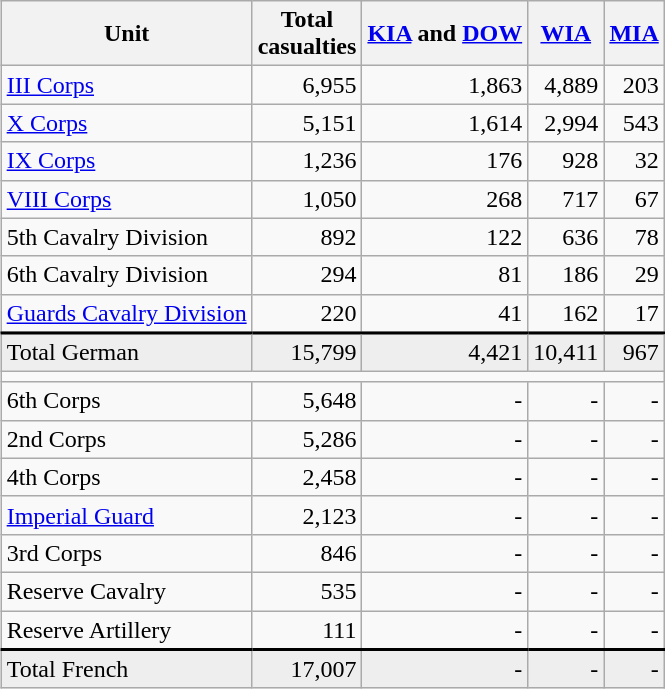<table class="wikitable"  align=right style="margin:0 0 1em 1em">
<tr>
<th>Unit</th>
<th>Total<br>casualties</th>
<th><a href='#'>KIA</a> and <a href='#'>DOW</a></th>
<th><a href='#'>WIA</a></th>
<th><a href='#'>MIA</a></th>
</tr>
<tr>
<td><a href='#'>III Corps</a></td>
<td align="right">6,955</td>
<td align="right">1,863</td>
<td align="right">4,889</td>
<td align="right">203</td>
</tr>
<tr>
<td><a href='#'>X Corps</a></td>
<td align="right">5,151</td>
<td align="right">1,614</td>
<td align="right">2,994</td>
<td align="right">543</td>
</tr>
<tr>
<td><a href='#'>IX Corps</a></td>
<td align="right">1,236</td>
<td align="right">176</td>
<td align="right">928</td>
<td align="right">32</td>
</tr>
<tr>
<td><a href='#'>VIII Corps</a></td>
<td align="right">1,050</td>
<td align="right">268</td>
<td align="right">717</td>
<td align="right">67</td>
</tr>
<tr>
<td>5th Cavalry Division</td>
<td align="right">892</td>
<td align="right">122</td>
<td align="right">636</td>
<td align="right">78</td>
</tr>
<tr>
<td>6th Cavalry Division</td>
<td align="right">294</td>
<td align="right">81</td>
<td align="right">186</td>
<td align="right">29</td>
</tr>
<tr>
<td><a href='#'>Guards Cavalry Division</a></td>
<td align="right">220</td>
<td align="right">41</td>
<td align="right">162</td>
<td align="right">17</td>
</tr>
<tr>
</tr>
<tr style="background:#eeeeee">
<td style="border-top:2pt solid black">Total German</td>
<td style="border-top:2pt solid black" align="right">15,799</td>
<td style="border-top:2pt solid black" align="right">4,421</td>
<td style="border-top:2pt solid black" align="right">10,411</td>
<td style="border-top:2pt solid black" align="right">967</td>
</tr>
<tr>
<td colspan="5"></td>
</tr>
<tr>
<td>6th Corps</td>
<td align="right">5,648</td>
<td align="right">-</td>
<td align="right">-</td>
<td align="right">-</td>
</tr>
<tr>
<td>2nd Corps</td>
<td align="right">5,286</td>
<td align="right">-</td>
<td align="right">-</td>
<td align="right">-</td>
</tr>
<tr>
<td>4th Corps</td>
<td align="right">2,458</td>
<td align="right">-</td>
<td align="right">-</td>
<td align="right">-</td>
</tr>
<tr>
<td><a href='#'>Imperial Guard</a></td>
<td align="right">2,123</td>
<td align="right">-</td>
<td align="right">-</td>
<td align="right">-</td>
</tr>
<tr>
<td>3rd Corps</td>
<td align="right">846</td>
<td align="right">-</td>
<td align="right">-</td>
<td align="right">-</td>
</tr>
<tr>
<td>Reserve Cavalry</td>
<td align="right">535</td>
<td align="right">-</td>
<td align="right">-</td>
<td align="right">-</td>
</tr>
<tr>
<td>Reserve Artillery</td>
<td align="right">111</td>
<td align="right">-</td>
<td align="right">-</td>
<td align="right">-</td>
</tr>
<tr style="background:#eeeeee">
<td style="border-top:2pt solid black">Total French</td>
<td style="border-top:2pt solid black" align="right">17,007</td>
<td style="border-top:2pt solid black" align="right">-</td>
<td style="border-top:2pt solid black" align="right">-</td>
<td style="border-top:2pt solid black" align="right">-</td>
</tr>
</table>
